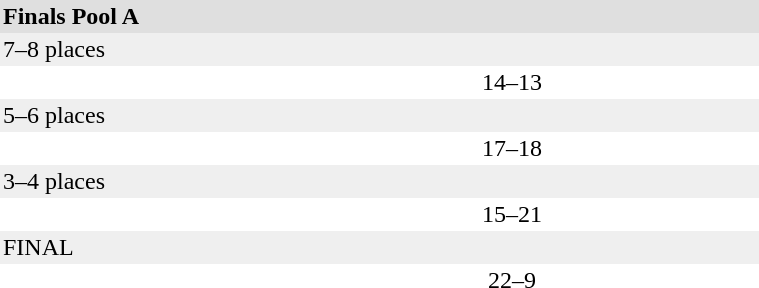<table cellpadding=2 cellspacing=0 width=40%>
<tr>
<td colspan=3 align=left style="background:#dfdfdf;"><strong>Finals Pool A</strong></td>
</tr>
<tr>
<td width=40% align=left colspan=3 style="background:#efefef;">7–8 places</td>
</tr>
<tr>
<td width=40% align=right></td>
<td align=center>14–13</td>
<td></td>
</tr>
<tr>
<td width=40% align=left colspan=3 style="background:#efefef;">5–6 places</td>
</tr>
<tr>
<td width=40% align=right></td>
<td align=center>17–18</td>
<td></td>
</tr>
<tr>
<td width=40% align=left colspan=3 style="background:#efefef;">3–4 places</td>
</tr>
<tr>
<td width=40% align=right></td>
<td align=center>15–21</td>
<td></td>
</tr>
<tr>
<td width=40% align=left colspan=3 style="background:#efefef;">FINAL</td>
</tr>
<tr>
<td width=40% align=right></td>
<td align=center>22–9</td>
<td></td>
</tr>
</table>
